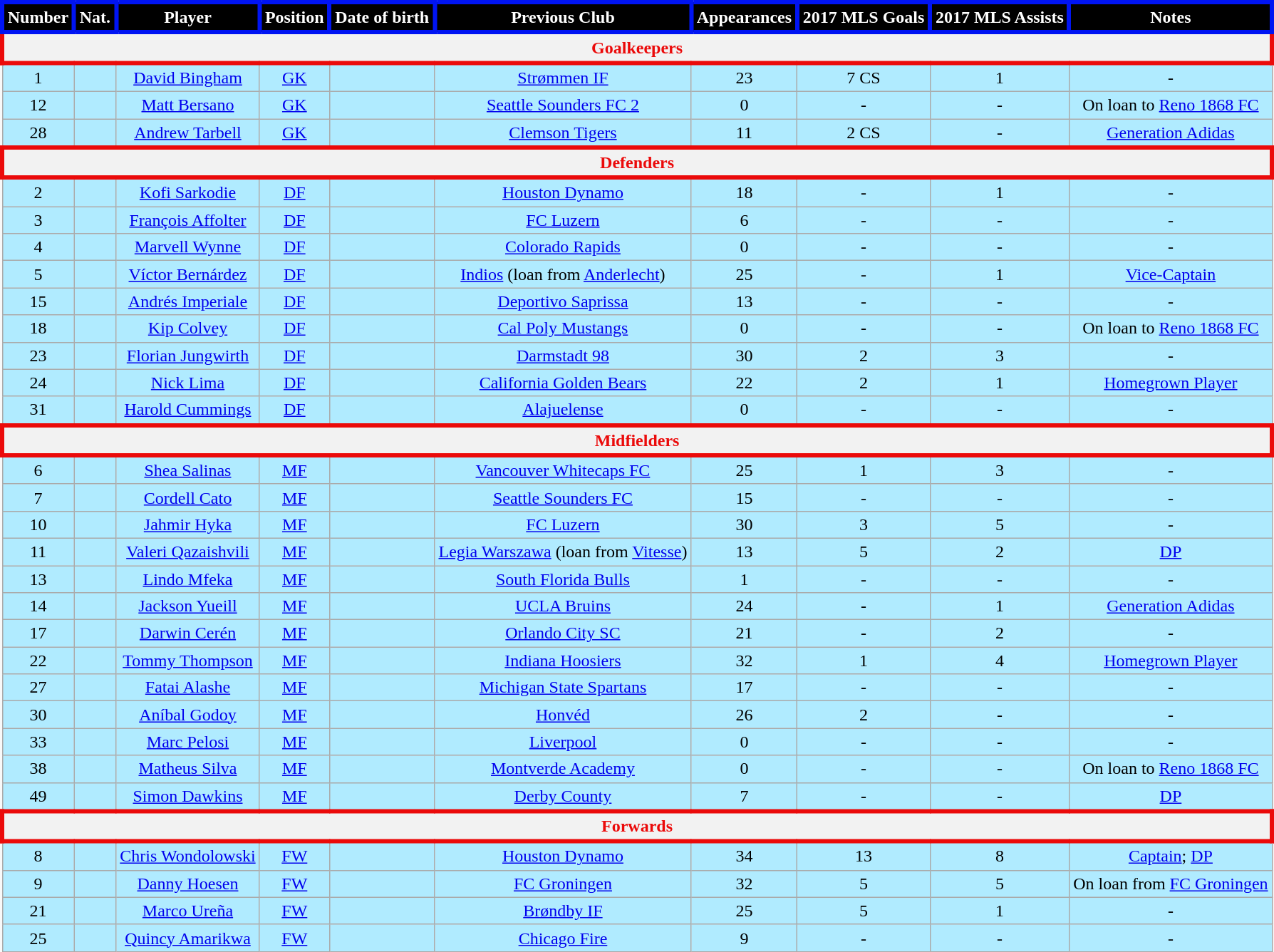<table class="wikitable">
<tr>
<th style="background:#000000; color:#FFFFFF; border:4px solid #0014F3;" scope="col">Number</th>
<th style="background:#000000; color:#FFFFFF; border:4px solid #0014F3;" scope="col">Nat.</th>
<th style="background:#000000; color:#FFFFFF; border:4px solid #0014F3;" scope="col">Player</th>
<th style="background:#000000; color:#FFFFFF; border:4px solid #0014F3;" scope="col">Position</th>
<th style="background:#000000; color:#FFFFFF; border:4px solid #0014F3;" scope="col">Date of birth</th>
<th style="background:#000000; color:#FFFFFF; border:4px solid #0014F3;" scope="col">Previous Club</th>
<th style="background:#000000; color:#FFFFFF; border:4px solid #0014F3;" scope="col">Appearances</th>
<th style="background:#000000; color:#FFFFFF; border:4px solid #0014F3;" scope="col">2017 MLS Goals</th>
<th style="background:#000000; color:#FFFFFF; border:4px solid #0014F3;" scope="col">2017 MLS Assists</th>
<th style="background:#000000; color:#FFFFFF; border:4px solid #0014F3;" scope="col">Notes</th>
</tr>
<tr style="text-align:center; background: solid #FFFFFF; color:#EB0A0A; border:4px solid #EB0A0A">
<th colspan="10">Goalkeepers</th>
</tr>
<tr style="text-align:center; background: #B0EBFF;">
<td>1</td>
<td></td>
<td><a href='#'>David Bingham</a></td>
<td><a href='#'>GK</a></td>
<td></td>
<td> <a href='#'>Strømmen IF</a></td>
<td>23</td>
<td>7 CS</td>
<td>1</td>
<td>-</td>
</tr>
<tr style="text-align:center; background: #B0EBFF;">
<td>12</td>
<td></td>
<td><a href='#'>Matt Bersano</a></td>
<td><a href='#'>GK</a></td>
<td></td>
<td> <a href='#'>Seattle Sounders FC 2</a></td>
<td>0</td>
<td>-</td>
<td>-</td>
<td>On loan to <a href='#'>Reno 1868 FC</a></td>
</tr>
<tr style="text-align:center; background: #B0EBFF;">
<td>28</td>
<td></td>
<td><a href='#'>Andrew Tarbell</a></td>
<td><a href='#'>GK</a></td>
<td></td>
<td> <a href='#'>Clemson Tigers</a></td>
<td>11</td>
<td>2 CS</td>
<td>-</td>
<td><a href='#'>Generation Adidas</a></td>
</tr>
<tr style="text-align:center; background: solid #FFFFFF; color:#EB0A0A; border:4px solid #EB0A0A">
<th colspan="10">Defenders</th>
</tr>
<tr style="text-align:center; background: #B0EBFF;">
<td>2</td>
<td></td>
<td><a href='#'>Kofi Sarkodie</a></td>
<td><a href='#'>DF</a></td>
<td></td>
<td> <a href='#'>Houston Dynamo</a></td>
<td>18</td>
<td>-</td>
<td>1</td>
<td>-</td>
</tr>
<tr style="text-align:center; background: #B0EBFF;">
<td>3</td>
<td></td>
<td><a href='#'>François Affolter</a></td>
<td><a href='#'>DF</a></td>
<td></td>
<td> <a href='#'>FC Luzern</a></td>
<td>6</td>
<td>-</td>
<td>-</td>
<td>-</td>
</tr>
<tr style="text-align:center; background: #B0EBFF;">
<td>4</td>
<td></td>
<td><a href='#'>Marvell Wynne</a></td>
<td><a href='#'>DF</a></td>
<td></td>
<td> <a href='#'>Colorado Rapids</a></td>
<td>0</td>
<td>-</td>
<td>-</td>
<td>-</td>
</tr>
<tr style="text-align:center; background: #B0EBFF;">
<td>5</td>
<td></td>
<td><a href='#'>Víctor Bernárdez</a></td>
<td><a href='#'>DF</a></td>
<td></td>
<td> <a href='#'>Indios</a> (loan from <a href='#'>Anderlecht</a>)</td>
<td>25</td>
<td>-</td>
<td>1</td>
<td><a href='#'>Vice-Captain</a></td>
</tr>
<tr style="text-align:center; background: #B0EBFF;">
<td>15</td>
<td></td>
<td><a href='#'>Andrés Imperiale</a></td>
<td><a href='#'>DF</a></td>
<td></td>
<td> <a href='#'>Deportivo Saprissa</a></td>
<td>13</td>
<td>-</td>
<td>-</td>
<td>-</td>
</tr>
<tr style="text-align:center; background: #B0EBFF;">
<td>18</td>
<td></td>
<td><a href='#'>Kip Colvey</a></td>
<td><a href='#'>DF</a></td>
<td></td>
<td> <a href='#'>Cal Poly Mustangs</a></td>
<td>0</td>
<td>-</td>
<td>-</td>
<td>On loan to <a href='#'>Reno 1868 FC</a></td>
</tr>
<tr style="text-align:center; background: #B0EBFF;">
<td>23</td>
<td></td>
<td><a href='#'>Florian Jungwirth</a></td>
<td><a href='#'>DF</a></td>
<td></td>
<td> <a href='#'>Darmstadt 98</a></td>
<td>30</td>
<td>2</td>
<td>3</td>
<td>-</td>
</tr>
<tr style="text-align:center; background: #B0EBFF;">
<td>24</td>
<td></td>
<td><a href='#'>Nick Lima</a></td>
<td><a href='#'>DF</a></td>
<td></td>
<td> <a href='#'>California Golden Bears</a></td>
<td>22</td>
<td>2</td>
<td>1</td>
<td><a href='#'>Homegrown Player</a></td>
</tr>
<tr style="text-align:center; background: #B0EBFF;">
<td>31</td>
<td></td>
<td><a href='#'>Harold Cummings</a></td>
<td><a href='#'>DF</a></td>
<td></td>
<td> <a href='#'>Alajuelense</a></td>
<td>0</td>
<td>-</td>
<td>-</td>
<td>-</td>
</tr>
<tr style="text-align:center; background:#FFFFFF; color:#EB0A0A; border:4px solid #EB0A0A">
<th colspan="10">Midfielders</th>
</tr>
<tr style="text-align:center; background: #B0EBFF;">
<td>6</td>
<td></td>
<td><a href='#'>Shea Salinas</a></td>
<td><a href='#'>MF</a></td>
<td></td>
<td> <a href='#'>Vancouver Whitecaps FC</a></td>
<td>25</td>
<td>1</td>
<td>3</td>
<td>-</td>
</tr>
<tr style="text-align:center; background: #B0EBFF;">
<td>7</td>
<td></td>
<td><a href='#'>Cordell Cato</a></td>
<td><a href='#'>MF</a></td>
<td></td>
<td> <a href='#'>Seattle Sounders FC</a></td>
<td>15</td>
<td>-</td>
<td>-</td>
<td>-</td>
</tr>
<tr style="text-align:center; background: #B0EBFF;">
<td>10</td>
<td></td>
<td><a href='#'>Jahmir Hyka</a></td>
<td><a href='#'>MF</a></td>
<td></td>
<td> <a href='#'>FC Luzern</a></td>
<td>30</td>
<td>3</td>
<td>5</td>
<td>-</td>
</tr>
<tr style="text-align:center; background: #B0EBFF;">
<td>11</td>
<td></td>
<td><a href='#'>Valeri Qazaishvili</a></td>
<td><a href='#'>MF</a></td>
<td></td>
<td> <a href='#'>Legia Warszawa</a> (loan from <a href='#'>Vitesse</a>)</td>
<td>13</td>
<td>5</td>
<td>2</td>
<td><a href='#'>DP</a></td>
</tr>
<tr style="text-align:center; background: #B0EBFF;">
<td>13</td>
<td></td>
<td><a href='#'>Lindo Mfeka</a></td>
<td><a href='#'>MF</a></td>
<td></td>
<td> <a href='#'>South Florida Bulls</a></td>
<td>1</td>
<td>-</td>
<td>-</td>
<td>-</td>
</tr>
<tr style="text-align:center; background: #B0EBFF;">
<td>14</td>
<td></td>
<td><a href='#'>Jackson Yueill</a></td>
<td><a href='#'>MF</a></td>
<td></td>
<td> <a href='#'>UCLA Bruins</a></td>
<td>24</td>
<td>-</td>
<td>1</td>
<td><a href='#'>Generation Adidas</a></td>
</tr>
<tr style="text-align:center; background: #B0EBFF;">
<td>17</td>
<td></td>
<td><a href='#'>Darwin Cerén</a></td>
<td><a href='#'>MF</a></td>
<td></td>
<td> <a href='#'>Orlando City SC</a></td>
<td>21</td>
<td>-</td>
<td>2</td>
<td>-</td>
</tr>
<tr style="text-align:center; background: #B0EBFF;">
<td>22</td>
<td></td>
<td><a href='#'>Tommy Thompson</a></td>
<td><a href='#'>MF</a></td>
<td></td>
<td> <a href='#'>Indiana Hoosiers</a></td>
<td>32</td>
<td>1</td>
<td>4</td>
<td><a href='#'>Homegrown Player</a></td>
</tr>
<tr style="text-align:center; background: #B0EBFF;">
<td>27</td>
<td></td>
<td><a href='#'>Fatai Alashe</a></td>
<td><a href='#'>MF</a></td>
<td></td>
<td> <a href='#'>Michigan State Spartans</a></td>
<td>17</td>
<td>-</td>
<td>-</td>
<td>-</td>
</tr>
<tr style="text-align:center; background: #B0EBFF;">
<td>30</td>
<td></td>
<td><a href='#'>Aníbal Godoy</a></td>
<td><a href='#'>MF</a></td>
<td></td>
<td> <a href='#'>Honvéd</a></td>
<td>26</td>
<td>2</td>
<td>-</td>
<td>-</td>
</tr>
<tr style="text-align:center; background: #B0EBFF;">
<td>33</td>
<td></td>
<td><a href='#'>Marc Pelosi</a></td>
<td><a href='#'>MF</a></td>
<td></td>
<td> <a href='#'>Liverpool</a></td>
<td>0</td>
<td>-</td>
<td>-</td>
<td>-</td>
</tr>
<tr style="text-align:center; background: #B0EBFF;">
<td>38</td>
<td></td>
<td><a href='#'>Matheus Silva</a></td>
<td><a href='#'>MF</a></td>
<td></td>
<td> <a href='#'>Montverde Academy</a></td>
<td>0</td>
<td>-</td>
<td>-</td>
<td>On loan to <a href='#'>Reno 1868 FC</a></td>
</tr>
<tr style="text-align:center; background: #B0EBFF;">
<td>49</td>
<td></td>
<td><a href='#'>Simon Dawkins</a></td>
<td><a href='#'>MF</a></td>
<td></td>
<td> <a href='#'>Derby County</a></td>
<td>7</td>
<td>-</td>
<td>-</td>
<td><a href='#'>DP</a></td>
</tr>
<tr style="text-align:center; background:#FFFFFF; color:#EB0A0A; border:4px solid #EB0A0A">
<th colspan="10">Forwards</th>
</tr>
<tr style="text-align:center; background: #B0EBFF;">
<td>8</td>
<td></td>
<td><a href='#'>Chris Wondolowski</a></td>
<td><a href='#'>FW</a></td>
<td></td>
<td> <a href='#'>Houston Dynamo</a></td>
<td>34</td>
<td>13</td>
<td>8</td>
<td><a href='#'>Captain</a>; <a href='#'>DP</a></td>
</tr>
<tr style="text-align:center; background: #B0EBFF;">
<td>9</td>
<td></td>
<td><a href='#'>Danny Hoesen</a></td>
<td><a href='#'>FW</a></td>
<td></td>
<td> <a href='#'>FC Groningen</a></td>
<td>32</td>
<td>5</td>
<td>5</td>
<td>On loan from <a href='#'>FC Groningen</a></td>
</tr>
<tr style="text-align:center; background: #B0EBFF;">
<td>21</td>
<td></td>
<td><a href='#'>Marco Ureña</a></td>
<td><a href='#'>FW</a></td>
<td></td>
<td> <a href='#'>Brøndby IF</a></td>
<td>25</td>
<td>5</td>
<td>1</td>
<td>-</td>
</tr>
<tr style="text-align:center; background: #B0EBFF;">
<td>25</td>
<td></td>
<td><a href='#'>Quincy Amarikwa</a></td>
<td><a href='#'>FW</a></td>
<td></td>
<td> <a href='#'>Chicago Fire</a></td>
<td>9</td>
<td>-</td>
<td>-</td>
<td>-</td>
</tr>
</table>
